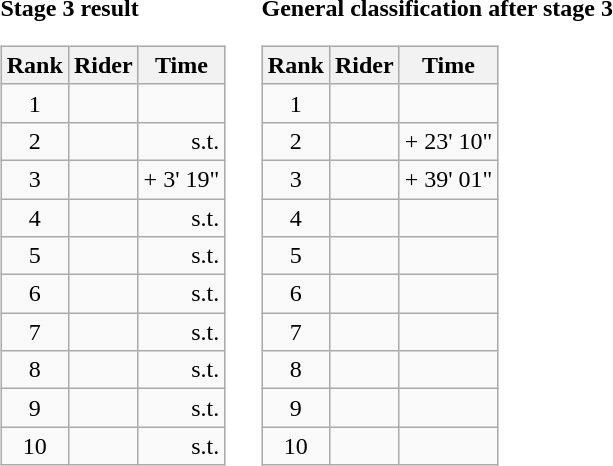<table>
<tr>
<td><strong>Stage 3 result</strong><br><table class="wikitable">
<tr>
<th scope="col">Rank</th>
<th scope="col">Rider</th>
<th scope="col">Time</th>
</tr>
<tr>
<td style="text-align:center;">1</td>
<td></td>
<td style="text-align:right;"></td>
</tr>
<tr>
<td style="text-align:center;">2</td>
<td></td>
<td style="text-align:right;">s.t.</td>
</tr>
<tr>
<td style="text-align:center;">3</td>
<td></td>
<td style="text-align:right;">+ 3' 19"</td>
</tr>
<tr>
<td style="text-align:center;">4</td>
<td></td>
<td style="text-align:right;">s.t.</td>
</tr>
<tr>
<td style="text-align:center;">5</td>
<td></td>
<td style="text-align:right;">s.t.</td>
</tr>
<tr>
<td style="text-align:center;">6</td>
<td></td>
<td style="text-align:right;">s.t.</td>
</tr>
<tr>
<td style="text-align:center;">7</td>
<td></td>
<td style="text-align:right;">s.t.</td>
</tr>
<tr>
<td style="text-align:center;">8</td>
<td></td>
<td style="text-align:right;">s.t.</td>
</tr>
<tr>
<td style="text-align:center;">9</td>
<td></td>
<td style="text-align:right;">s.t.</td>
</tr>
<tr>
<td style="text-align:center;">10</td>
<td></td>
<td style="text-align:right;">s.t.</td>
</tr>
</table>
</td>
<td></td>
<td><strong>General classification after stage 3</strong><br><table class="wikitable">
<tr>
<th scope="col">Rank</th>
<th scope="col">Rider</th>
<th scope="col">Time</th>
</tr>
<tr>
<td style="text-align:center;">1</td>
<td></td>
<td style="text-align:right;"></td>
</tr>
<tr>
<td style="text-align:center;">2</td>
<td></td>
<td style="text-align:right;">+ 23' 10"</td>
</tr>
<tr>
<td style="text-align:center;">3</td>
<td></td>
<td style="text-align:right;">+ 39' 01"</td>
</tr>
<tr>
<td style="text-align:center;">4</td>
<td></td>
<td style="text-align:right;"></td>
</tr>
<tr>
<td style="text-align:center;">5</td>
<td></td>
<td style="text-align:right;"></td>
</tr>
<tr>
<td style="text-align:center;">6</td>
<td></td>
<td style="text-align:right;"></td>
</tr>
<tr>
<td style="text-align:center;">7</td>
<td></td>
<td style="text-align:right;"></td>
</tr>
<tr>
<td style="text-align:center;">8</td>
<td></td>
<td style="text-align:right;"></td>
</tr>
<tr>
<td style="text-align:center;">9</td>
<td></td>
<td style="text-align:right;"></td>
</tr>
<tr>
<td style="text-align:center;">10</td>
<td></td>
<td style="text-align:right;"></td>
</tr>
</table>
</td>
</tr>
</table>
